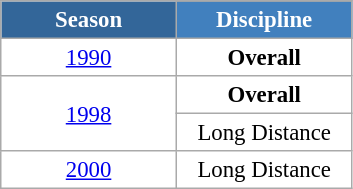<table class="wikitable" style="font-size:95%; text-align:center; border:grey solid 1px; border-collapse:collapse; background:#ffffff;">
<tr style="background-color:#369; color:white;">
<td rowspan="2" colspan="1" style="width:110px"><strong>Season</strong></td>
</tr>
<tr style="background-color:#4180be; color:white;">
<td style="width:110px"><strong>Discipline</strong></td>
</tr>
<tr>
<td align=center><a href='#'>1990</a></td>
<td align=center><strong>Overall</strong></td>
</tr>
<tr>
<td rowspan="2" align=center><a href='#'>1998</a></td>
<td align=center><strong>Overall</strong></td>
</tr>
<tr>
<td align=center>Long Distance</td>
</tr>
<tr>
<td align=center><a href='#'>2000</a></td>
<td align=center>Long Distance</td>
</tr>
</table>
